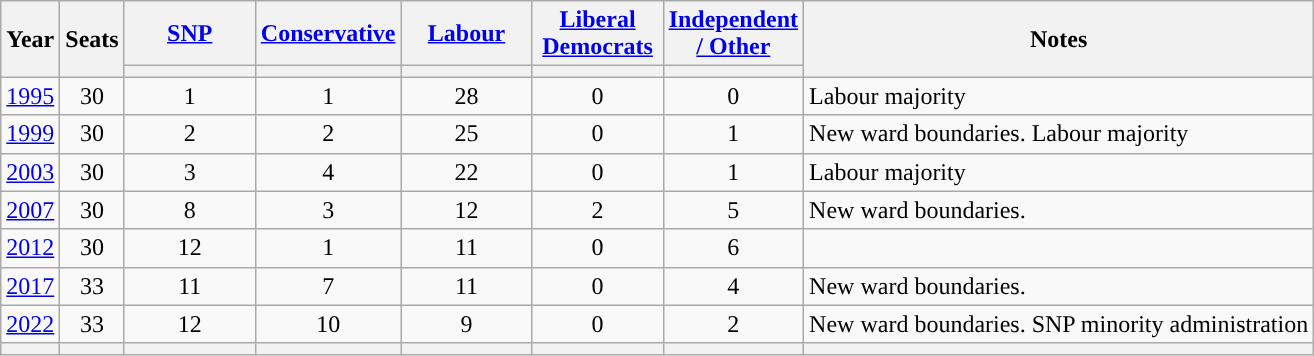<table class="wikitable" style=text-align:center>
<tr>
<th rowspan=2><strong>Year</strong></th>
<th rowspan=2><strong>Seats</strong></th>
<th width="80"><a href='#'><strong>SNP</strong></a></th>
<th width="80"><strong><a href='#'>Conservative</a></strong></th>
<th width="80"><a href='#'><strong>Labour</strong></a></th>
<th width="80"><a href='#'><strong>Liberal Democrats</strong></a></th>
<th width="80"><a href='#'><strong>Independent / Other</strong></a></th>
<th rowspan=2><strong>Notes</strong></th>
</tr>
<tr>
<th style="background-color: "></th>
<th style="background-color: "></th>
<th style="background-color: "></th>
<th style="background-color: "></th>
<th style="background-color: "></th>
</tr>
<tr>
<td><a href='#'>1995</a></td>
<td>30</td>
<td>1</td>
<td>1</td>
<td>28</td>
<td>0</td>
<td>0</td>
<td align=left>Labour majority</td>
</tr>
<tr>
<td><a href='#'>1999</a></td>
<td>30</td>
<td>2</td>
<td>2</td>
<td>25</td>
<td>0</td>
<td>1</td>
<td align=left>New ward boundaries. Labour majority</td>
</tr>
<tr>
<td><a href='#'>2003</a></td>
<td>30</td>
<td>3</td>
<td>4</td>
<td>22</td>
<td>0</td>
<td>1</td>
<td align=left>Labour majority</td>
</tr>
<tr>
<td><a href='#'>2007</a></td>
<td>30</td>
<td>8</td>
<td>3</td>
<td>12</td>
<td>2</td>
<td>5</td>
<td align=left>New ward boundaries.</td>
</tr>
<tr>
<td><a href='#'>2012</a></td>
<td>30</td>
<td>12</td>
<td>1</td>
<td>11</td>
<td>0</td>
<td>6</td>
<td align=left></td>
</tr>
<tr>
<td><a href='#'>2017</a></td>
<td>33</td>
<td>11</td>
<td>7</td>
<td>11</td>
<td>0</td>
<td>4</td>
<td align=left>New ward boundaries.</td>
</tr>
<tr>
<td><a href='#'>2022</a></td>
<td>33</td>
<td>12</td>
<td>10</td>
<td>9</td>
<td>0</td>
<td>2</td>
<td align=left>New ward boundaries. SNP minority administration</td>
</tr>
<tr>
<th></th>
<th></th>
<th style="background-color: "></th>
<th style="background-color: "></th>
<th style="background-color: "></th>
<th style="background-color: "></th>
<th style="background-color: "></th>
<th></th>
</tr>
</table>
